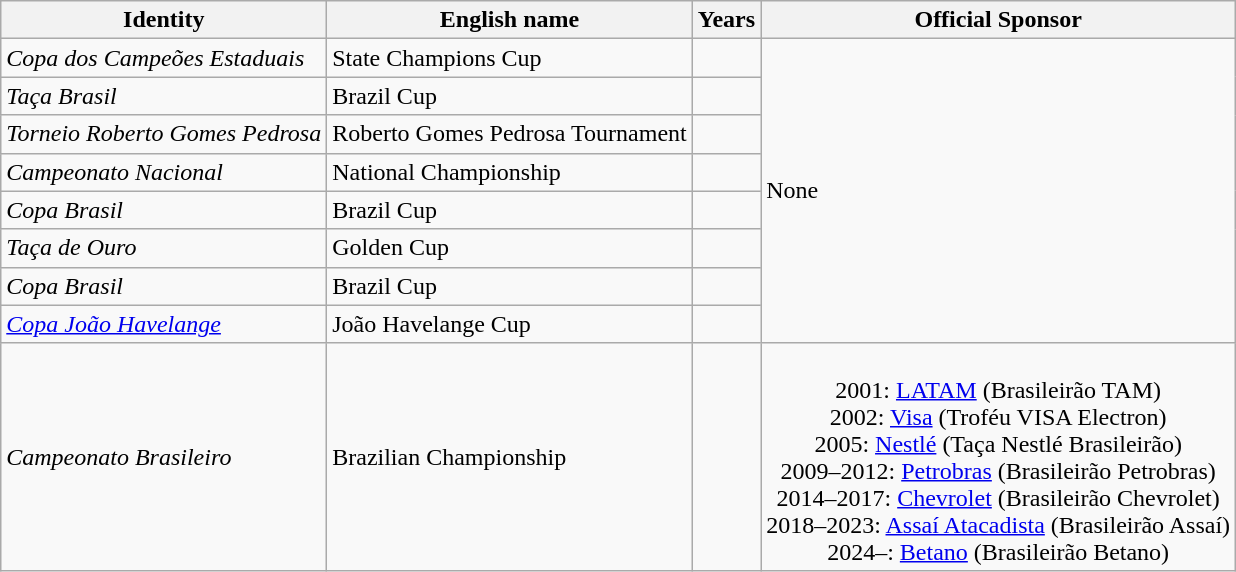<table class="wikitable">
<tr>
<th>Identity</th>
<th>English name</th>
<th>Years</th>
<th>Official Sponsor</th>
</tr>
<tr>
<td><em>Copa dos Campeões Estaduais</em></td>
<td>State Champions Cup</td>
<td></td>
<td rowspan="8">None</td>
</tr>
<tr>
<td><em>Taça Brasil</em></td>
<td>Brazil Cup</td>
<td></td>
</tr>
<tr>
<td><em>Torneio Roberto Gomes Pedrosa</em></td>
<td>Roberto Gomes Pedrosa Tournament</td>
<td></td>
</tr>
<tr>
<td><em>Campeonato Nacional</em></td>
<td>National Championship</td>
<td></td>
</tr>
<tr>
<td><em>Copa Brasil</em></td>
<td>Brazil Cup</td>
<td></td>
</tr>
<tr>
<td><em>Taça de Ouro</em></td>
<td>Golden Cup</td>
<td></td>
</tr>
<tr>
<td><em>Copa Brasil</em></td>
<td>Brazil Cup</td>
<td></td>
</tr>
<tr>
<td><em><a href='#'>Copa João Havelange</a></em></td>
<td>João Havelange Cup</td>
<td></td>
</tr>
<tr>
<td><em>Campeonato Brasileiro</em></td>
<td>Brazilian Championship</td>
<td></td>
<td style="text-align:center"><br>2001: <a href='#'>LATAM</a> (Brasileirão TAM)<br>
2002: <a href='#'>Visa</a> (Troféu VISA Electron)<br>
2005: <a href='#'>Nestlé</a> (Taça Nestlé Brasileirão)<br>
2009–2012: <a href='#'>Petrobras</a> (Brasileirão Petrobras)<br>
2014–2017: <a href='#'>Chevrolet</a> (Brasileirão Chevrolet)<br>
2018–2023: <a href='#'>Assaí Atacadista</a> (Brasileirão Assaí)<br>
2024–: <a href='#'>Betano</a> (Brasileirão Betano)</td>
</tr>
</table>
